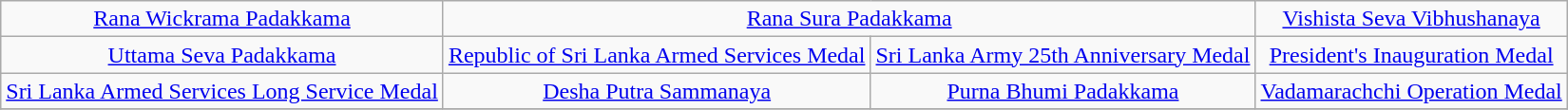<table class="wikitable" style="margin:1em auto; text-align:center;">
<tr>
<td colspan="1"><a href='#'>Rana Wickrama Padakkama</a></td>
<td colspan="2"><a href='#'>Rana Sura Padakkama</a></td>
<td colspan="1"><a href='#'>Vishista Seva Vibhushanaya</a></td>
</tr>
<tr>
<td><a href='#'>Uttama Seva Padakkama</a></td>
<td><a href='#'>Republic of Sri Lanka Armed Services Medal</a></td>
<td><a href='#'>Sri Lanka Army 25th Anniversary Medal</a></td>
<td><a href='#'>President's Inauguration Medal</a></td>
</tr>
<tr>
<td><a href='#'>Sri Lanka Armed Services Long Service Medal</a></td>
<td><a href='#'>Desha Putra Sammanaya</a></td>
<td><a href='#'>Purna Bhumi Padakkama</a></td>
<td><a href='#'>Vadamarachchi Operation Medal</a></td>
</tr>
<tr>
</tr>
</table>
